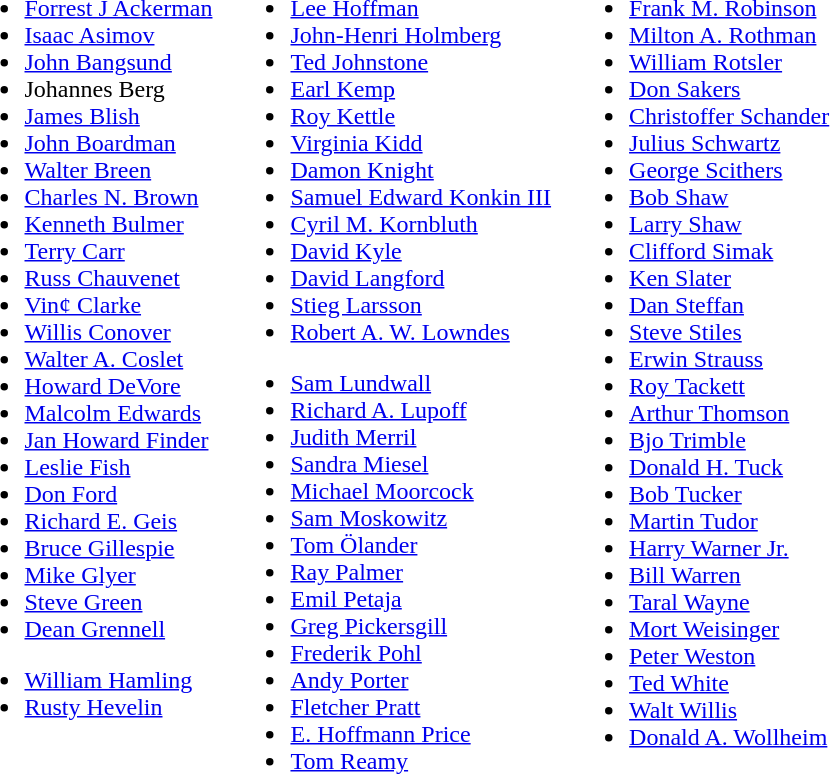<table border="0" cellpadding="5">
<tr ---->
<td valign="top"><br><ul><li><a href='#'>Forrest J Ackerman</a></li><li><a href='#'>Isaac Asimov</a></li><li><a href='#'>John Bangsund</a></li><li>Johannes Berg</li><li><a href='#'>James Blish</a></li><li><a href='#'>John Boardman</a></li><li><a href='#'>Walter Breen</a></li><li><a href='#'>Charles N. Brown</a></li><li><a href='#'>Kenneth Bulmer</a></li><li><a href='#'>Terry Carr</a></li><li><a href='#'>Russ Chauvenet</a></li><li><a href='#'>Vin¢ Clarke</a></li><li><a href='#'>Willis Conover</a></li><li><a href='#'>Walter A. Coslet</a></li><li><a href='#'>Howard DeVore</a></li><li><a href='#'>Malcolm Edwards</a></li><li><a href='#'>Jan Howard Finder</a></li><li><a href='#'>Leslie Fish</a></li><li><a href='#'>Don Ford</a></li><li><a href='#'>Richard E. Geis</a></li><li><a href='#'>Bruce Gillespie</a></li><li><a href='#'>Mike Glyer</a></li><li><a href='#'>Steve Green</a></li><li><a href='#'>Dean Grennell</a></li></ul><ul><li><a href='#'>William Hamling</a></li><li><a href='#'>Rusty Hevelin</a></li></ul></td>
<td valign="top"><br><ul><li><a href='#'>Lee Hoffman</a></li><li><a href='#'>John-Henri Holmberg</a></li><li><a href='#'>Ted Johnstone</a></li><li><a href='#'>Earl Kemp</a></li><li><a href='#'>Roy Kettle</a></li><li><a href='#'>Virginia Kidd</a></li><li><a href='#'>Damon Knight</a></li><li><a href='#'>Samuel Edward Konkin III</a></li><li><a href='#'>Cyril M. Kornbluth</a></li><li><a href='#'>David Kyle</a></li><li><a href='#'>David Langford</a></li><li><a href='#'>Stieg Larsson</a></li><li><a href='#'>Robert A. W. Lowndes</a></li></ul><ul><li><a href='#'>Sam Lundwall</a></li><li><a href='#'>Richard A. Lupoff</a></li><li><a href='#'>Judith Merril</a></li><li><a href='#'>Sandra Miesel</a></li><li><a href='#'>Michael Moorcock</a></li><li><a href='#'>Sam Moskowitz</a></li><li><a href='#'>Tom Ölander</a></li><li><a href='#'>Ray Palmer</a></li><li><a href='#'>Emil Petaja</a></li><li><a href='#'>Greg Pickersgill</a></li><li><a href='#'>Frederik Pohl</a></li><li><a href='#'>Andy Porter</a></li><li><a href='#'>Fletcher Pratt</a></li><li><a href='#'>E. Hoffmann Price</a></li><li><a href='#'>Tom Reamy</a></li></ul></td>
<td valign="top"><br><ul><li><a href='#'>Frank M. Robinson</a></li><li><a href='#'>Milton A. Rothman</a></li><li><a href='#'>William Rotsler</a></li><li><a href='#'>Don Sakers</a></li><li><a href='#'>Christoffer Schander</a></li><li><a href='#'>Julius Schwartz</a></li><li><a href='#'>George Scithers</a></li><li><a href='#'>Bob Shaw</a></li><li><a href='#'>Larry Shaw</a></li><li><a href='#'>Clifford Simak</a></li><li><a href='#'>Ken Slater</a></li><li><a href='#'>Dan Steffan</a></li><li><a href='#'>Steve Stiles</a></li><li><a href='#'>Erwin Strauss</a></li><li><a href='#'>Roy Tackett</a></li><li><a href='#'>Arthur Thomson</a></li><li><a href='#'>Bjo Trimble</a></li><li><a href='#'>Donald H. Tuck</a></li><li><a href='#'>Bob Tucker</a></li><li><a href='#'>Martin Tudor</a></li><li><a href='#'>Harry Warner Jr.</a></li><li><a href='#'>Bill Warren</a></li><li><a href='#'>Taral Wayne</a></li><li><a href='#'>Mort Weisinger</a></li><li><a href='#'>Peter Weston</a></li><li><a href='#'>Ted White</a></li><li><a href='#'>Walt Willis</a></li><li><a href='#'>Donald A. Wollheim</a></li></ul></td>
</tr>
</table>
